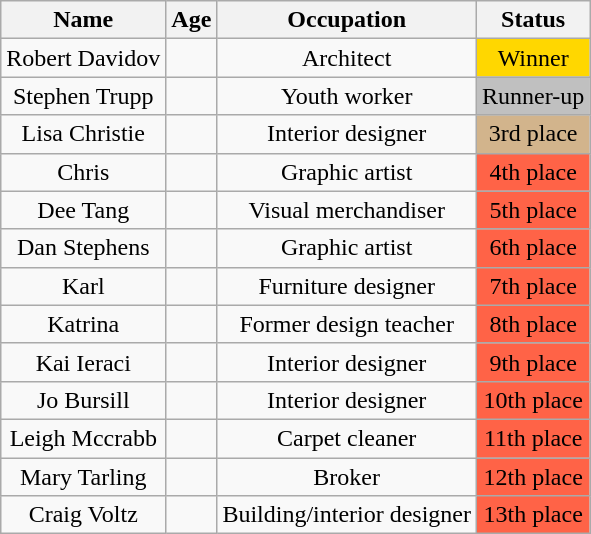<table class="wikitable plainrowheaders" style="text-align:center;">
<tr>
<th>Name</th>
<th>Age</th>
<th>Occupation</th>
<th>Status</th>
</tr>
<tr>
<td>Robert Davidov</td>
<td></td>
<td>Architect</td>
<td bgcolor="gold">Winner</td>
</tr>
<tr>
<td>Stephen Trupp</td>
<td></td>
<td>Youth worker</td>
<td bgcolor="silver">Runner-up</td>
</tr>
<tr>
<td>Lisa Christie</td>
<td></td>
<td>Interior designer</td>
<td bgcolor="tan">3rd place</td>
</tr>
<tr>
<td>Chris</td>
<td></td>
<td>Graphic artist</td>
<td bgcolor="tomato">4th place</td>
</tr>
<tr>
<td>Dee Tang</td>
<td></td>
<td>Visual merchandiser</td>
<td bgcolor="tomato">5th place</td>
</tr>
<tr>
<td>Dan Stephens</td>
<td></td>
<td>Graphic artist</td>
<td bgcolor="tomato">6th place</td>
</tr>
<tr>
<td>Karl</td>
<td></td>
<td>Furniture designer</td>
<td bgcolor="tomato">7th place</td>
</tr>
<tr>
<td>Katrina</td>
<td></td>
<td>Former design teacher</td>
<td bgcolor="tomato">8th place</td>
</tr>
<tr>
<td>Kai Ieraci</td>
<td></td>
<td>Interior designer</td>
<td bgcolor="tomato">9th place</td>
</tr>
<tr>
<td>Jo Bursill</td>
<td></td>
<td>Interior designer</td>
<td bgcolor="tomato">10th place</td>
</tr>
<tr>
<td>Leigh Mccrabb</td>
<td></td>
<td>Carpet cleaner</td>
<td bgcolor="tomato">11th place</td>
</tr>
<tr>
<td>Mary Tarling</td>
<td></td>
<td>Broker</td>
<td bgcolor="tomato">12th place</td>
</tr>
<tr>
<td>Craig Voltz</td>
<td></td>
<td>Building/interior designer</td>
<td bgcolor="tomato">13th place</td>
</tr>
</table>
